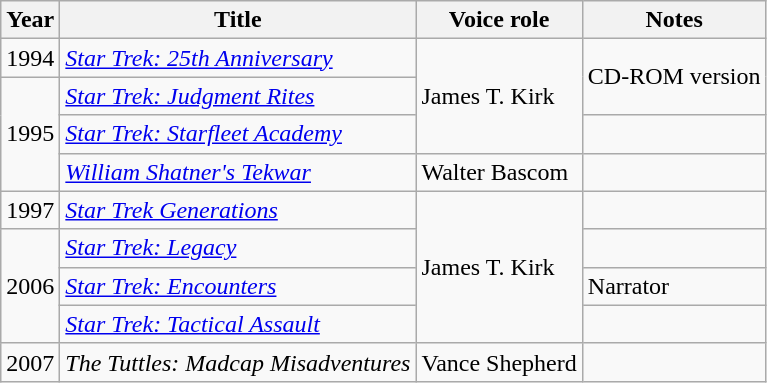<table class="wikitable sortable">
<tr>
<th>Year</th>
<th>Title</th>
<th>Voice role</th>
<th class="unsortable">Notes</th>
</tr>
<tr>
<td>1994</td>
<td><em><a href='#'>Star Trek: 25th Anniversary</a></em></td>
<td rowspan="3">James T. Kirk</td>
<td rowspan="2">CD-ROM version</td>
</tr>
<tr>
<td rowspan="3">1995</td>
<td><em><a href='#'>Star Trek: Judgment Rites</a></em></td>
</tr>
<tr>
<td><em><a href='#'>Star Trek: Starfleet Academy</a></em></td>
<td></td>
</tr>
<tr>
<td><a href='#'><em>William Shatner's Tekwar</em></a></td>
<td>Walter Bascom</td>
<td></td>
</tr>
<tr>
<td>1997</td>
<td><em><a href='#'>Star Trek Generations</a></em></td>
<td rowspan="4">James T. Kirk</td>
<td></td>
</tr>
<tr>
<td rowspan="3">2006</td>
<td><em><a href='#'>Star Trek: Legacy</a></em></td>
<td></td>
</tr>
<tr>
<td><em><a href='#'>Star Trek: Encounters</a></em></td>
<td>Narrator</td>
</tr>
<tr>
<td><em><a href='#'>Star Trek: Tactical Assault</a></em></td>
<td></td>
</tr>
<tr>
<td>2007</td>
<td data-sort-value="Tuttles: Madcap Misadventures, The"><em>The Tuttles: Madcap Misadventures</em></td>
<td>Vance Shepherd</td>
<td></td>
</tr>
</table>
